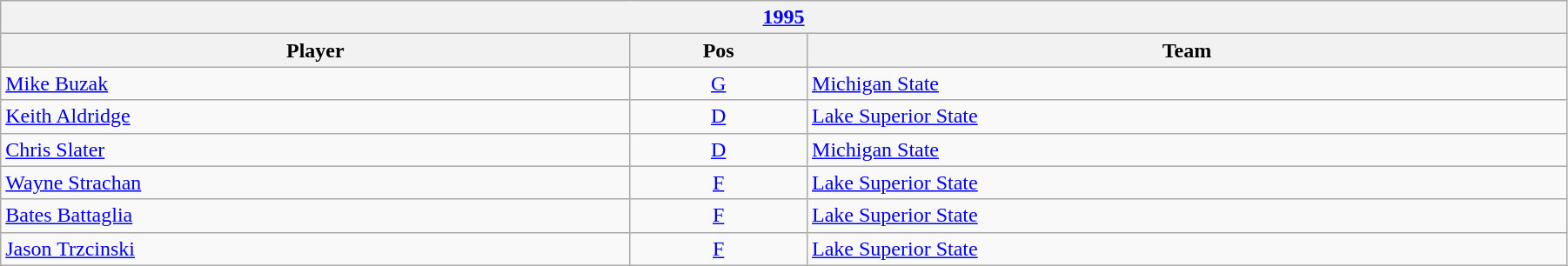<table class="wikitable" width=95%>
<tr>
<th colspan=3><a href='#'>1995</a></th>
</tr>
<tr>
<th>Player</th>
<th>Pos</th>
<th>Team</th>
</tr>
<tr>
<td><a href='#'>Mike Buzak</a></td>
<td style="text-align:center;"><a href='#'>G</a></td>
<td><a href='#'>Michigan State</a></td>
</tr>
<tr>
<td><a href='#'>Keith Aldridge</a></td>
<td style="text-align:center;"><a href='#'>D</a></td>
<td><a href='#'>Lake Superior State</a></td>
</tr>
<tr>
<td><a href='#'>Chris Slater</a></td>
<td style="text-align:center;"><a href='#'>D</a></td>
<td><a href='#'>Michigan State</a></td>
</tr>
<tr>
<td><a href='#'>Wayne Strachan</a></td>
<td style="text-align:center;"><a href='#'>F</a></td>
<td><a href='#'>Lake Superior State</a></td>
</tr>
<tr>
<td><a href='#'>Bates Battaglia</a></td>
<td style="text-align:center;"><a href='#'>F</a></td>
<td><a href='#'>Lake Superior State</a></td>
</tr>
<tr>
<td><a href='#'>Jason Trzcinski</a></td>
<td style="text-align:center;"><a href='#'>F</a></td>
<td><a href='#'>Lake Superior State</a></td>
</tr>
</table>
